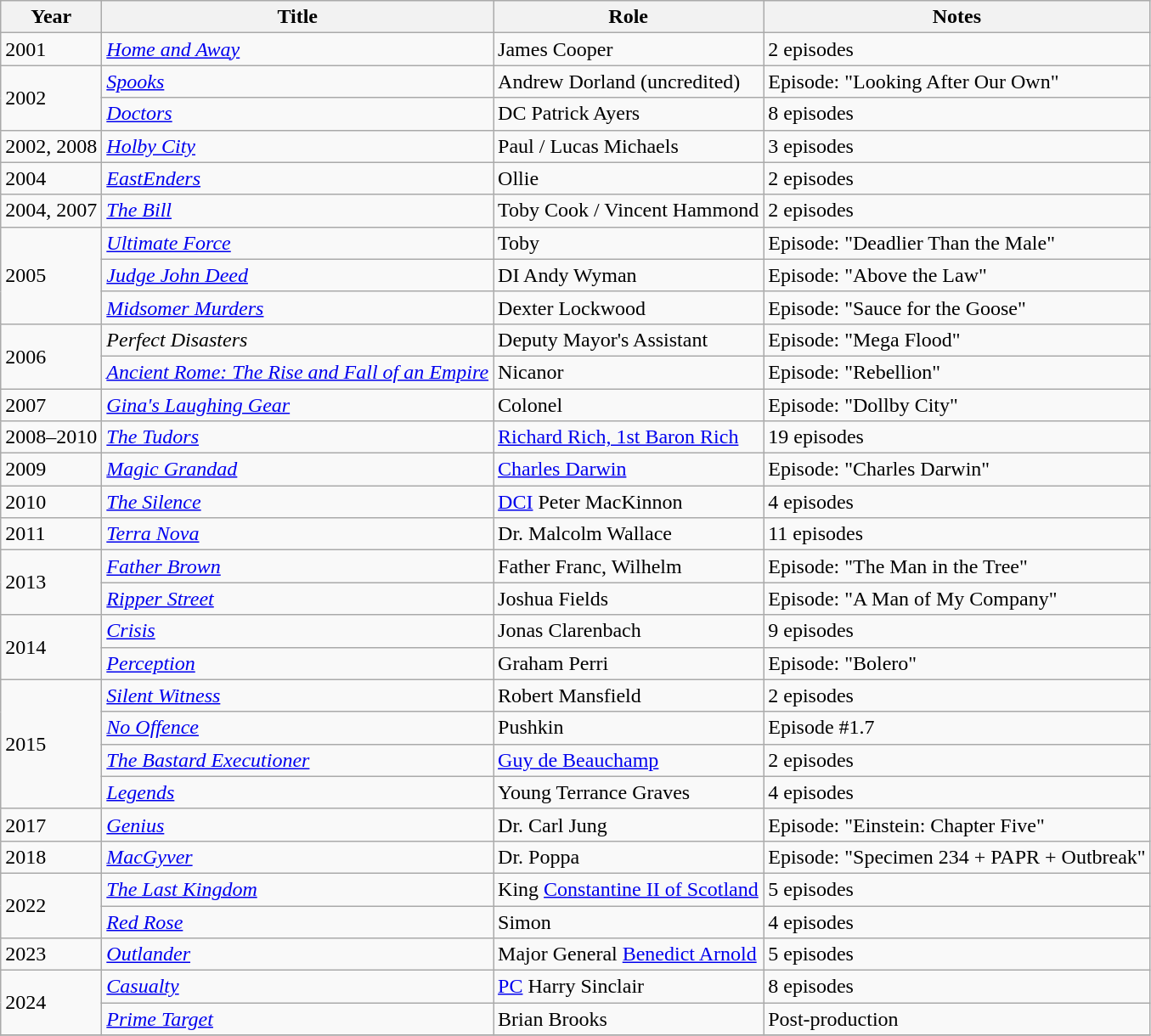<table class="wikitable sortable">
<tr>
<th>Year</th>
<th>Title</th>
<th>Role</th>
<th class="unsortable">Notes</th>
</tr>
<tr>
<td>2001</td>
<td><em><a href='#'>Home and Away</a></em></td>
<td>James Cooper</td>
<td>2 episodes</td>
</tr>
<tr>
<td rowspan="2">2002</td>
<td><em><a href='#'>Spooks</a></em></td>
<td>Andrew Dorland (uncredited)</td>
<td>Episode: "Looking After Our Own"</td>
</tr>
<tr>
<td><em><a href='#'>Doctors</a></em></td>
<td>DC Patrick Ayers</td>
<td>8 episodes</td>
</tr>
<tr>
<td>2002, 2008</td>
<td><em><a href='#'>Holby City</a></em></td>
<td>Paul / Lucas Michaels</td>
<td>3 episodes</td>
</tr>
<tr>
<td>2004</td>
<td><em><a href='#'>EastEnders</a></em></td>
<td>Ollie</td>
<td>2 episodes</td>
</tr>
<tr>
<td>2004, 2007</td>
<td><em><a href='#'>The Bill</a></em></td>
<td>Toby Cook / Vincent Hammond</td>
<td>2 episodes</td>
</tr>
<tr>
<td rowspan="3">2005</td>
<td><em><a href='#'>Ultimate Force</a></em></td>
<td>Toby</td>
<td>Episode: "Deadlier Than the Male"</td>
</tr>
<tr>
<td><em><a href='#'>Judge John Deed</a></em></td>
<td>DI Andy Wyman</td>
<td>Episode: "Above the Law"</td>
</tr>
<tr>
<td><em><a href='#'>Midsomer Murders</a></em></td>
<td>Dexter Lockwood</td>
<td>Episode: "Sauce for the Goose"</td>
</tr>
<tr>
<td rowspan="2">2006</td>
<td><em>Perfect Disasters</em></td>
<td>Deputy Mayor's Assistant</td>
<td>Episode: "Mega Flood"</td>
</tr>
<tr>
<td><em><a href='#'>Ancient Rome: The Rise and Fall of an Empire</a></em></td>
<td>Nicanor</td>
<td>Episode: "Rebellion"</td>
</tr>
<tr>
<td>2007</td>
<td><em><a href='#'>Gina's Laughing Gear</a></em></td>
<td>Colonel</td>
<td>Episode: "Dollby City"</td>
</tr>
<tr>
<td>2008–2010</td>
<td><em><a href='#'>The Tudors</a></em></td>
<td><a href='#'>Richard Rich, 1st Baron Rich</a></td>
<td>19 episodes</td>
</tr>
<tr>
<td>2009</td>
<td><em><a href='#'>Magic Grandad</a></em></td>
<td><a href='#'>Charles Darwin</a></td>
<td>Episode: "Charles Darwin"</td>
</tr>
<tr>
<td>2010</td>
<td><em><a href='#'>The Silence</a></em></td>
<td><a href='#'>DCI</a> Peter MacKinnon</td>
<td>4 episodes</td>
</tr>
<tr>
<td>2011</td>
<td><em><a href='#'>Terra Nova</a></em></td>
<td>Dr. Malcolm Wallace</td>
<td>11 episodes</td>
</tr>
<tr>
<td rowspan="2">2013</td>
<td><em><a href='#'>Father Brown</a></em></td>
<td>Father Franc, Wilhelm</td>
<td>Episode: "The Man in the Tree"</td>
</tr>
<tr>
<td><em><a href='#'>Ripper Street</a></em></td>
<td>Joshua Fields</td>
<td>Episode: "A Man of My Company"</td>
</tr>
<tr>
<td rowspan="2">2014</td>
<td><em><a href='#'>Crisis</a></em></td>
<td>Jonas Clarenbach</td>
<td>9 episodes</td>
</tr>
<tr>
<td><em><a href='#'>Perception</a></em></td>
<td>Graham Perri</td>
<td>Episode: "Bolero"</td>
</tr>
<tr>
<td rowspan="4">2015</td>
<td><em><a href='#'>Silent Witness</a></em></td>
<td>Robert Mansfield</td>
<td>2 episodes</td>
</tr>
<tr>
<td><em><a href='#'>No Offence</a></em></td>
<td>Pushkin</td>
<td>Episode #1.7</td>
</tr>
<tr>
<td><em><a href='#'>The Bastard Executioner</a></em></td>
<td><a href='#'>Guy de Beauchamp</a></td>
<td>2 episodes</td>
</tr>
<tr>
<td><em><a href='#'>Legends</a></em></td>
<td>Young Terrance Graves</td>
<td>4 episodes</td>
</tr>
<tr>
<td>2017</td>
<td><em><a href='#'>Genius</a></em></td>
<td>Dr. Carl Jung</td>
<td>Episode: "Einstein: Chapter Five"</td>
</tr>
<tr>
<td>2018</td>
<td><em><a href='#'>MacGyver</a></em></td>
<td>Dr. Poppa</td>
<td>Episode: "Specimen 234 + PAPR + Outbreak"</td>
</tr>
<tr>
<td rowspan="2">2022</td>
<td><em><a href='#'>The Last Kingdom</a></em></td>
<td>King <a href='#'>Constantine II of Scotland</a></td>
<td>5 episodes</td>
</tr>
<tr>
<td><em><a href='#'>Red Rose</a></em></td>
<td>Simon</td>
<td>4 episodes</td>
</tr>
<tr>
<td>2023</td>
<td><em><a href='#'>Outlander</a></em></td>
<td>Major General <a href='#'>Benedict Arnold</a></td>
<td>5 episodes</td>
</tr>
<tr>
<td rowspan="2">2024</td>
<td><em><a href='#'>Casualty</a></em></td>
<td><a href='#'>PC</a> Harry Sinclair</td>
<td>8 episodes</td>
</tr>
<tr>
<td><em><a href='#'>Prime Target</a></em></td>
<td>Brian Brooks</td>
<td>Post-production</td>
</tr>
<tr>
</tr>
</table>
